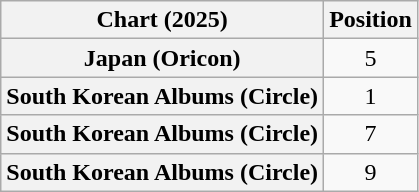<table class="wikitable sortable plainrowheaders" style="text-align:center">
<tr>
<th scope="col">Chart (2025)</th>
<th scope="col">Position</th>
</tr>
<tr>
<th scope="row">Japan (Oricon)</th>
<td>5</td>
</tr>
<tr>
<th scope="row">South Korean Albums (Circle)</th>
<td>1</td>
</tr>
<tr>
<th scope="row">South Korean Albums (Circle)<br></th>
<td>7</td>
</tr>
<tr>
<th scope="row">South Korean Albums (Circle)<br></th>
<td>9</td>
</tr>
</table>
